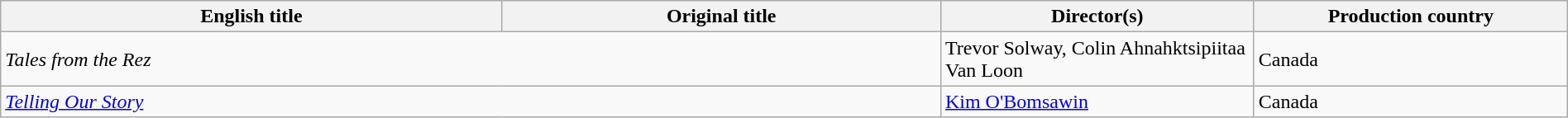<table class="wikitable" width=100%>
<tr>
<th scope="col" width="32%">English title</th>
<th scope="col" width="28%">Original title</th>
<th scope="col" width="20%">Director(s)</th>
<th scope="col" width="20%">Production country</th>
</tr>
<tr>
<td colspan=2><em>Tales from the Rez</em></td>
<td>Trevor Solway, Colin Ahnahktsipiitaa Van Loon</td>
<td>Canada</td>
</tr>
<tr>
<td colspan=2><em><a href='#'>Telling Our Story</a></em></td>
<td><a href='#'>Kim O'Bomsawin</a></td>
<td>Canada</td>
</tr>
</table>
